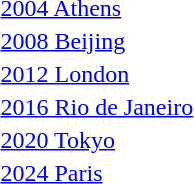<table>
<tr>
<td><a href='#'>2004 Athens</a><br></td>
<td></td>
<td></td>
<td></td>
</tr>
<tr>
<td rowspan="2"><a href='#'>2008 Beijing</a><br></td>
<td rowspan="2"></td>
<td rowspan="2"></td>
<td></td>
</tr>
<tr>
<td></td>
</tr>
<tr>
<td rowspan="2"><a href='#'>2012 London</a><br></td>
<td rowspan="2"></td>
<td rowspan="2"></td>
<td></td>
</tr>
<tr>
<td></td>
</tr>
<tr>
<td rowspan="2"><a href='#'>2016 Rio de Janeiro</a><br></td>
<td rowspan="2"></td>
<td rowspan="2"></td>
<td></td>
</tr>
<tr>
<td></td>
</tr>
<tr>
<td rowspan="2"><a href='#'>2020 Tokyo</a><br></td>
<td rowspan="2"></td>
<td rowspan="2"></td>
<td></td>
</tr>
<tr>
<td></td>
</tr>
<tr>
<td rowspan="2"><a href='#'>2024 Paris</a><br></td>
<td rowspan="2"></td>
<td rowspan="2"></td>
<td></td>
</tr>
<tr>
<td></td>
</tr>
</table>
